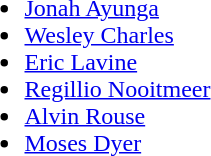<table>
<tr style="vertical-align:top">
<td><br><ul><li> <a href='#'>Jonah Ayunga</a></li><li> <a href='#'>Wesley Charles</a></li><li> <a href='#'>Eric Lavine</a></li><li> <a href='#'>Regillio Nooitmeer</a></li><li> <a href='#'>Alvin Rouse</a></li><li> <a href='#'>Moses Dyer</a></li></ul></td>
</tr>
</table>
